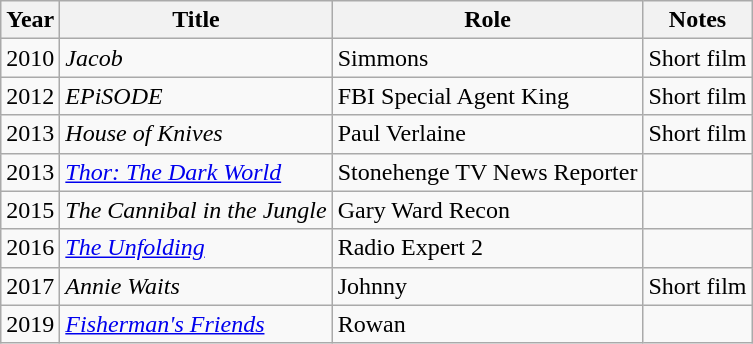<table class="wikitable">
<tr>
<th>Year</th>
<th>Title</th>
<th>Role</th>
<th>Notes</th>
</tr>
<tr>
<td>2010</td>
<td><em>Jacob</em></td>
<td>Simmons</td>
<td>Short film</td>
</tr>
<tr>
<td>2012</td>
<td><em>EPiSODE</em></td>
<td>FBI Special Agent King</td>
<td>Short film</td>
</tr>
<tr>
<td>2013</td>
<td><em>House of Knives</em></td>
<td>Paul Verlaine</td>
<td>Short film</td>
</tr>
<tr>
<td>2013</td>
<td><em><a href='#'>Thor: The Dark World</a></em></td>
<td>Stonehenge TV News Reporter</td>
<td></td>
</tr>
<tr>
<td>2015</td>
<td><em>The Cannibal in the Jungle</em></td>
<td>Gary Ward Recon</td>
<td></td>
</tr>
<tr>
<td>2016</td>
<td><em><a href='#'>The Unfolding</a></em></td>
<td>Radio Expert 2</td>
<td></td>
</tr>
<tr>
<td>2017</td>
<td><em>Annie Waits</em></td>
<td>Johnny</td>
<td>Short film</td>
</tr>
<tr>
<td>2019</td>
<td><em><a href='#'>Fisherman's Friends</a></em></td>
<td>Rowan</td>
<td></td>
</tr>
</table>
